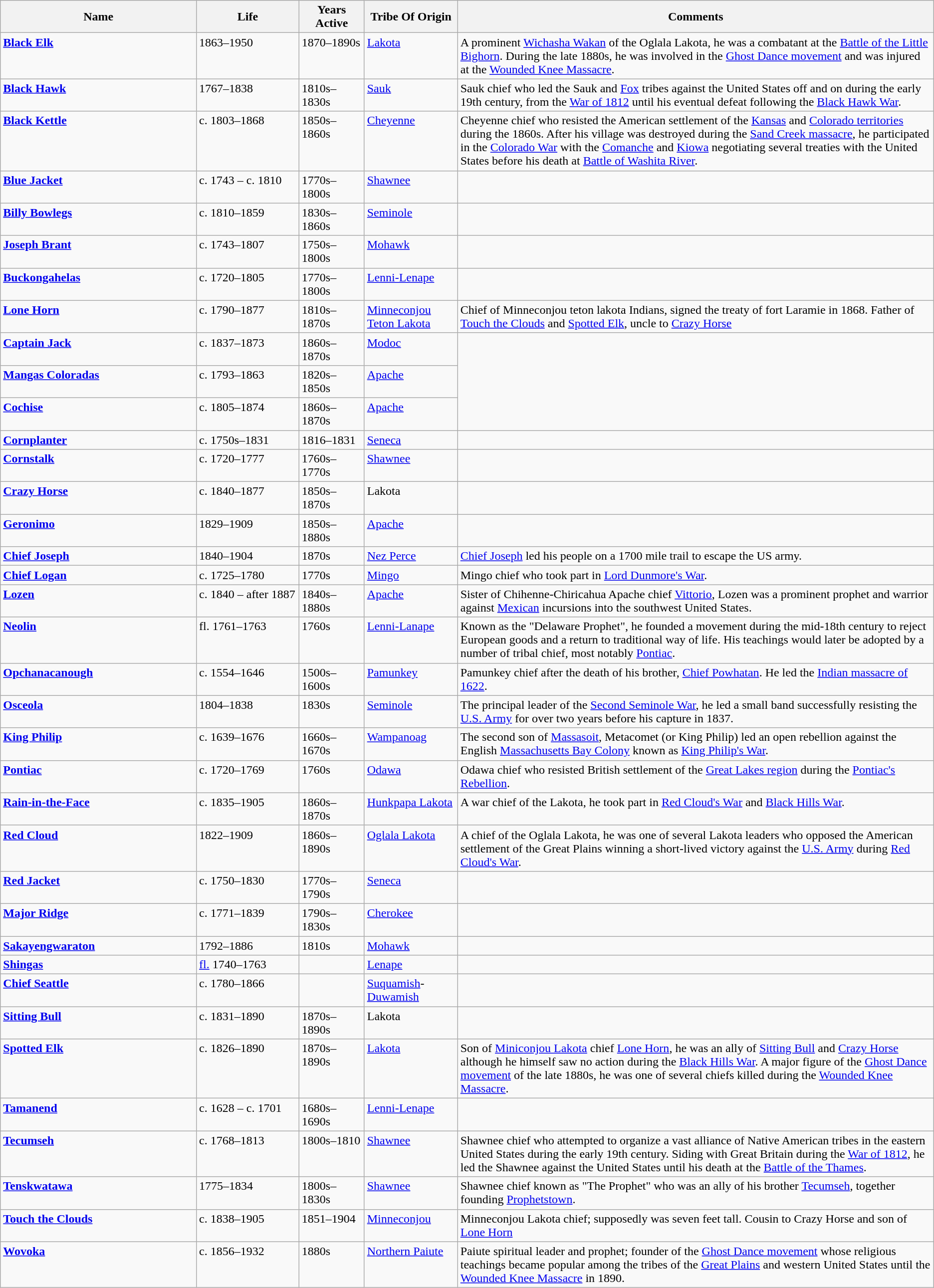<table class="wikitable sortable">
<tr>
<th style="width:21%;">Name</th>
<th style="width:11%;">Life</th>
<th style="width:7%;">Years Active</th>
<th style="width:10%;">Tribe Of Origin</th>
<th style="width:51%;">Comments</th>
</tr>
<tr valign="top">
<td><strong><a href='#'>Black Elk</a></strong></td>
<td>1863–1950</td>
<td>1870–1890s</td>
<td><a href='#'>Lakota</a></td>
<td>A prominent <a href='#'>Wichasha Wakan</a> of the Oglala Lakota, he was a combatant at the <a href='#'>Battle of the Little Bighorn</a>. During the late 1880s, he was involved in the <a href='#'>Ghost Dance movement</a> and was injured at the <a href='#'>Wounded Knee Massacre</a>.</td>
</tr>
<tr valign="top">
<td><strong><a href='#'>Black Hawk</a></strong></td>
<td>1767–1838</td>
<td>1810s–1830s</td>
<td><a href='#'>Sauk</a></td>
<td>Sauk chief who led the Sauk and <a href='#'>Fox</a> tribes against the United States off and on during the early 19th century, from the <a href='#'>War of 1812</a> until his eventual defeat following the <a href='#'>Black Hawk War</a>.</td>
</tr>
<tr valign="top">
<td><strong><a href='#'>Black Kettle</a></strong></td>
<td>c. 1803–1868</td>
<td>1850s–1860s</td>
<td><a href='#'>Cheyenne</a></td>
<td>Cheyenne chief who resisted the American settlement of the <a href='#'>Kansas</a> and <a href='#'>Colorado territories</a> during the 1860s. After his village was destroyed during the <a href='#'>Sand Creek massacre</a>, he participated in the <a href='#'>Colorado War</a> with the <a href='#'>Comanche</a> and <a href='#'>Kiowa</a> negotiating several treaties with the United States before his death at <a href='#'>Battle of Washita River</a>.</td>
</tr>
<tr valign="top">
<td><strong><a href='#'>Blue Jacket</a></strong></td>
<td>c. 1743 – c. 1810</td>
<td>1770s–1800s</td>
<td><a href='#'>Shawnee</a></td>
<td></td>
</tr>
<tr valign="top">
<td><strong><a href='#'>Billy Bowlegs</a></strong></td>
<td>c. 1810–1859</td>
<td>1830s–1860s</td>
<td><a href='#'>Seminole</a></td>
<td></td>
</tr>
<tr valign="top">
<td><strong><a href='#'>Joseph Brant</a></strong></td>
<td>c. 1743–1807</td>
<td>1750s–1800s</td>
<td><a href='#'>Mohawk</a></td>
<td></td>
</tr>
<tr valign="top">
<td><strong><a href='#'>Buckongahelas</a></strong></td>
<td>c. 1720–1805</td>
<td>1770s–1800s</td>
<td><a href='#'>Lenni-Lenape</a></td>
<td></td>
</tr>
<tr valign="top">
<td><strong><a href='#'>Lone Horn</a></strong></td>
<td>c. 1790–1877</td>
<td>1810s–1870s</td>
<td><a href='#'>Minneconjou</a> <a href='#'>Teton Lakota</a></td>
<td>Chief of Minneconjou teton lakota Indians, signed the treaty of fort Laramie in 1868. Father of <a href='#'>Touch the Clouds</a> and <a href='#'>Spotted Elk</a>, uncle to <a href='#'>Crazy Horse</a></td>
</tr>
<tr valign="top">
<td><strong><a href='#'>Captain Jack</a></strong></td>
<td>c. 1837–1873</td>
<td>1860s–1870s</td>
<td><a href='#'>Modoc</a></td>
</tr>
<tr valign="top">
<td><strong><a href='#'>Mangas Coloradas</a></strong></td>
<td>c. 1793–1863</td>
<td>1820s–1850s</td>
<td><a href='#'>Apache</a></td>
</tr>
<tr valign="top">
<td><strong><a href='#'>Cochise</a></strong></td>
<td>c. 1805–1874</td>
<td>1860s–1870s</td>
<td><a href='#'>Apache</a></td>
</tr>
<tr valign="top">
<td><strong><a href='#'>Cornplanter</a></strong></td>
<td>c. 1750s–1831</td>
<td>1816–1831</td>
<td><a href='#'>Seneca</a></td>
<td></td>
</tr>
<tr valign="top">
<td><strong><a href='#'>Cornstalk</a></strong></td>
<td>c. 1720–1777</td>
<td>1760s–1770s</td>
<td><a href='#'>Shawnee</a></td>
<td></td>
</tr>
<tr valign="top">
<td><strong><a href='#'>Crazy Horse</a></strong></td>
<td>c. 1840–1877</td>
<td>1850s–1870s</td>
<td>Lakota</td>
<td></td>
</tr>
<tr valign="top">
<td><strong><a href='#'>Geronimo</a></strong></td>
<td>1829–1909</td>
<td>1850s–1880s</td>
<td><a href='#'>Apache</a></td>
<td></td>
</tr>
<tr valign="top">
<td><strong><a href='#'>Chief Joseph</a></strong></td>
<td>1840–1904</td>
<td>1870s</td>
<td><a href='#'>Nez Perce</a></td>
<td><a href='#'>Chief Joseph</a> led his people on a 1700 mile trail to escape the US army.</td>
</tr>
<tr valign="top">
<td><strong><a href='#'>Chief Logan</a></strong></td>
<td>c. 1725–1780</td>
<td>1770s</td>
<td><a href='#'>Mingo</a></td>
<td>Mingo chief who took part in <a href='#'>Lord Dunmore's War</a>.</td>
</tr>
<tr valign="top">
<td><strong><a href='#'>Lozen</a></strong></td>
<td>c. 1840 – after 1887</td>
<td>1840s–1880s</td>
<td><a href='#'>Apache</a></td>
<td>Sister of Chihenne-Chiricahua Apache chief <a href='#'>Vittorio</a>, Lozen was a prominent prophet and warrior against <a href='#'>Mexican</a> incursions into the southwest United States.</td>
</tr>
<tr valign="top">
<td><strong><a href='#'>Neolin</a></strong></td>
<td>fl. 1761–1763</td>
<td>1760s</td>
<td><a href='#'>Lenni-Lanape</a></td>
<td>Known as the "Delaware Prophet", he founded a movement during the mid-18th century to reject European goods and a return to traditional way of life. His teachings would later be adopted by a number of tribal chief, most notably <a href='#'>Pontiac</a>.</td>
</tr>
<tr valign="top">
<td><strong><a href='#'>Opchanacanough</a></strong></td>
<td>c. 1554–1646</td>
<td>1500s–1600s</td>
<td><a href='#'>Pamunkey</a></td>
<td>Pamunkey chief after the death of his brother, <a href='#'>Chief Powhatan</a>. He led the <a href='#'>Indian massacre of 1622</a>.</td>
</tr>
<tr valign="top">
<td><strong><a href='#'>Osceola</a></strong></td>
<td>1804–1838</td>
<td>1830s</td>
<td><a href='#'>Seminole</a></td>
<td>The principal leader of the <a href='#'>Second Seminole War</a>, he led a small band successfully resisting the <a href='#'>U.S. Army</a> for over two years before his capture in 1837.</td>
</tr>
<tr valign="top">
<td><strong><a href='#'>King Philip</a></strong></td>
<td>c. 1639–1676</td>
<td>1660s–1670s</td>
<td><a href='#'>Wampanoag</a></td>
<td>The second son of <a href='#'>Massasoit</a>, Metacomet (or King Philip) led an open rebellion against the English <a href='#'>Massachusetts Bay Colony</a> known as <a href='#'>King Philip's War</a>.</td>
</tr>
<tr valign="top">
<td><strong><a href='#'>Pontiac</a></strong></td>
<td>c. 1720–1769</td>
<td>1760s</td>
<td><a href='#'>Odawa</a></td>
<td>Odawa chief who resisted British settlement of the <a href='#'>Great Lakes region</a> during the <a href='#'>Pontiac's Rebellion</a>.</td>
</tr>
<tr valign="top">
<td><strong><a href='#'>Rain-in-the-Face</a></strong></td>
<td>c. 1835–1905</td>
<td>1860s–1870s</td>
<td><a href='#'>Hunkpapa Lakota</a></td>
<td>A war chief of the Lakota, he took part in <a href='#'>Red Cloud's War</a> and <a href='#'>Black Hills War</a>.</td>
</tr>
<tr valign="top">
<td><strong><a href='#'>Red Cloud</a></strong></td>
<td>1822–1909</td>
<td>1860s–1890s</td>
<td><a href='#'>Oglala Lakota</a></td>
<td>A chief of the Oglala Lakota, he was one of several Lakota leaders who opposed the American settlement of the Great Plains winning a short-lived victory against the <a href='#'>U.S. Army</a> during <a href='#'>Red Cloud's War</a>.</td>
</tr>
<tr valign="top">
<td><strong><a href='#'>Red Jacket</a></strong></td>
<td>c. 1750–1830</td>
<td>1770s–1790s</td>
<td><a href='#'>Seneca</a></td>
<td></td>
</tr>
<tr valign="top">
<td><strong><a href='#'>Major Ridge</a></strong></td>
<td>c. 1771–1839</td>
<td>1790s–1830s</td>
<td><a href='#'>Cherokee</a></td>
<td></td>
</tr>
<tr valign="top">
<td><strong><a href='#'>Sakayengwaraton</a></strong></td>
<td>1792–1886</td>
<td>1810s</td>
<td><a href='#'>Mohawk</a></td>
<td></td>
</tr>
<tr valign="top">
<td><strong><a href='#'>Shingas</a></strong></td>
<td><a href='#'>fl.</a> 1740–1763</td>
<td></td>
<td><a href='#'>Lenape</a></td>
<td></td>
</tr>
<tr valign="top">
<td><strong><a href='#'>Chief Seattle</a></strong></td>
<td>c. 1780–1866</td>
<td></td>
<td><a href='#'>Suquamish</a>-<a href='#'>Duwamish</a></td>
<td></td>
</tr>
<tr valign="top">
<td><strong><a href='#'>Sitting Bull</a></strong></td>
<td>c. 1831–1890</td>
<td>1870s–1890s</td>
<td>Lakota</td>
<td></td>
</tr>
<tr valign="top">
<td><strong><a href='#'>Spotted Elk</a></strong></td>
<td>c. 1826–1890</td>
<td>1870s–1890s</td>
<td><a href='#'>Lakota</a></td>
<td>Son of <a href='#'>Miniconjou Lakota</a> chief <a href='#'>Lone Horn</a>, he was an ally of <a href='#'>Sitting Bull</a> and <a href='#'>Crazy Horse</a> although he himself saw no action during the <a href='#'>Black Hills War</a>. A major figure of the <a href='#'>Ghost Dance movement</a> of the late 1880s, he was one of several chiefs killed during the <a href='#'>Wounded Knee Massacre</a>.</td>
</tr>
<tr valign="top">
<td><strong><a href='#'>Tamanend</a></strong></td>
<td>c. 1628 – c. 1701</td>
<td>1680s–1690s</td>
<td><a href='#'>Lenni-Lenape</a></td>
<td></td>
</tr>
<tr valign="top">
<td><strong><a href='#'>Tecumseh</a></strong></td>
<td>c. 1768–1813</td>
<td>1800s–1810</td>
<td><a href='#'>Shawnee</a></td>
<td>Shawnee chief who attempted to organize a vast alliance of Native American tribes in the eastern United States during the early 19th century. Siding with Great Britain during the <a href='#'>War of 1812</a>, he led the Shawnee against the United States until his death at the <a href='#'>Battle of the Thames</a>.</td>
</tr>
<tr valign="top">
<td><strong><a href='#'>Tenskwatawa</a></strong></td>
<td>1775–1834</td>
<td>1800s–1830s</td>
<td><a href='#'>Shawnee</a></td>
<td>Shawnee chief known as "The Prophet" who was an ally of his brother <a href='#'>Tecumseh</a>, together founding <a href='#'>Prophetstown</a>.</td>
</tr>
<tr valign="top">
<td><strong><a href='#'>Touch the Clouds</a></strong></td>
<td>c. 1838–1905</td>
<td>1851–1904</td>
<td><a href='#'>Minneconjou</a></td>
<td>Minneconjou Lakota chief; supposedly was seven feet tall. Cousin to Crazy Horse and son of <a href='#'>Lone Horn</a></td>
</tr>
<tr valign="top">
<td><strong><a href='#'>Wovoka</a></strong></td>
<td>c. 1856–1932</td>
<td>1880s</td>
<td><a href='#'>Northern Paiute</a></td>
<td>Paiute spiritual leader and prophet; founder of the <a href='#'>Ghost Dance movement</a> whose religious teachings became popular among the tribes of the <a href='#'>Great Plains</a> and western United States until the <a href='#'>Wounded Knee Massacre</a> in 1890.</td>
</tr>
</table>
